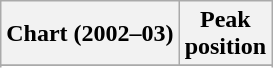<table class="wikitable sortable plainrowheaders" style="text-align:center;">
<tr>
<th scope="col">Chart (2002–03)</th>
<th scope="col">Peak<br>position</th>
</tr>
<tr>
</tr>
<tr>
</tr>
<tr>
</tr>
<tr>
</tr>
<tr>
</tr>
</table>
